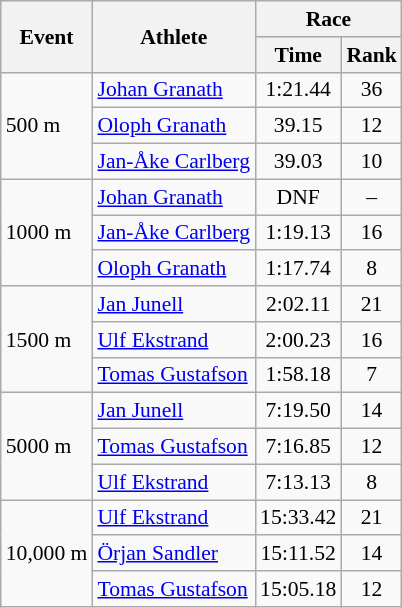<table class="wikitable" border="1" style="font-size:90%">
<tr>
<th rowspan=2>Event</th>
<th rowspan=2>Athlete</th>
<th colspan=2>Race</th>
</tr>
<tr>
<th>Time</th>
<th>Rank</th>
</tr>
<tr>
<td rowspan=3>500 m</td>
<td><a href='#'>Johan Granath</a></td>
<td align=center>1:21.44</td>
<td align=center>36</td>
</tr>
<tr>
<td><a href='#'>Oloph Granath</a></td>
<td align=center>39.15</td>
<td align=center>12</td>
</tr>
<tr>
<td><a href='#'>Jan-Åke Carlberg</a></td>
<td align=center>39.03</td>
<td align=center>10</td>
</tr>
<tr>
<td rowspan=3>1000 m</td>
<td><a href='#'>Johan Granath</a></td>
<td align=center>DNF</td>
<td align=center>–</td>
</tr>
<tr>
<td><a href='#'>Jan-Åke Carlberg</a></td>
<td align=center>1:19.13</td>
<td align=center>16</td>
</tr>
<tr>
<td><a href='#'>Oloph Granath</a></td>
<td align=center>1:17.74</td>
<td align=center>8</td>
</tr>
<tr>
<td rowspan=3>1500 m</td>
<td><a href='#'>Jan Junell</a></td>
<td align=center>2:02.11</td>
<td align=center>21</td>
</tr>
<tr>
<td><a href='#'>Ulf Ekstrand</a></td>
<td align=center>2:00.23</td>
<td align=center>16</td>
</tr>
<tr>
<td><a href='#'>Tomas Gustafson</a></td>
<td align=center>1:58.18</td>
<td align=center>7</td>
</tr>
<tr>
<td rowspan=3>5000 m</td>
<td><a href='#'>Jan Junell</a></td>
<td align=center>7:19.50</td>
<td align=center>14</td>
</tr>
<tr>
<td><a href='#'>Tomas Gustafson</a></td>
<td align=center>7:16.85</td>
<td align=center>12</td>
</tr>
<tr>
<td><a href='#'>Ulf Ekstrand</a></td>
<td align=center>7:13.13</td>
<td align=center>8</td>
</tr>
<tr>
<td rowspan=3>10,000 m</td>
<td><a href='#'>Ulf Ekstrand</a></td>
<td align=center>15:33.42</td>
<td align=center>21</td>
</tr>
<tr>
<td><a href='#'>Örjan Sandler</a></td>
<td align=center>15:11.52</td>
<td align=center>14</td>
</tr>
<tr>
<td><a href='#'>Tomas Gustafson</a></td>
<td align=center>15:05.18</td>
<td align=center>12</td>
</tr>
</table>
